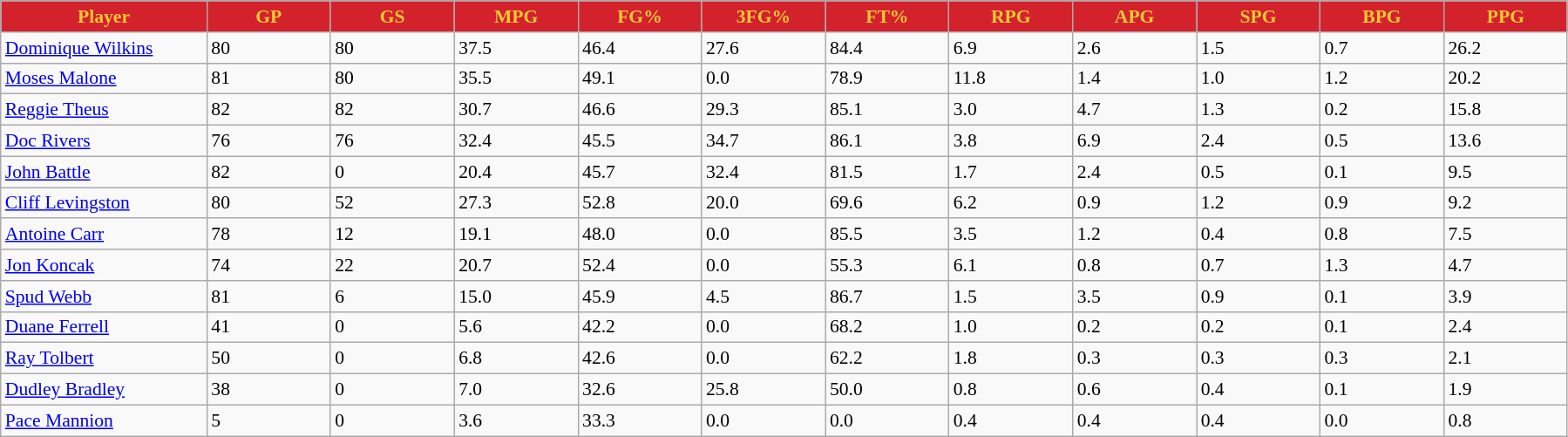<table class="wikitable sortable" style="font-size: 90%">
<tr>
<th style="background:#D3222C;color:#F4C934;" width="10%">Player</th>
<th style="background:#D3222C;color:#F4C934;" width="6%">GP</th>
<th style="background:#D3222C;color:#F4C934;" width="6%">GS</th>
<th style="background:#D3222C;color:#F4C934;" width="6%">MPG</th>
<th style="background:#D3222C;color:#F4C934;" width="6%">FG%</th>
<th style="background:#D3222C;color:#F4C934;" width="6%">3FG%</th>
<th style="background:#D3222C;color:#F4C934;" width="6%">FT%</th>
<th style="background:#D3222C;color:#F4C934;" width="6%">RPG</th>
<th style="background:#D3222C;color:#F4C934;" width="6%">APG</th>
<th style="background:#D3222C;color:#F4C934;" width="6%">SPG</th>
<th style="background:#D3222C;color:#F4C934;" width="6%">BPG</th>
<th style="background:#D3222C;color:#F4C934;" width="6%">PPG</th>
</tr>
<tr>
<td><a href='#'>Dominique Wilkins</a></td>
<td>80</td>
<td>80</td>
<td>37.5</td>
<td>46.4</td>
<td>27.6</td>
<td>84.4</td>
<td>6.9</td>
<td>2.6</td>
<td>1.5</td>
<td>0.7</td>
<td>26.2</td>
</tr>
<tr>
<td><a href='#'>Moses Malone</a></td>
<td>81</td>
<td>80</td>
<td>35.5</td>
<td>49.1</td>
<td>0.0</td>
<td>78.9</td>
<td>11.8</td>
<td>1.4</td>
<td>1.0</td>
<td>1.2</td>
<td>20.2</td>
</tr>
<tr>
<td><a href='#'>Reggie Theus</a></td>
<td>82</td>
<td>82</td>
<td>30.7</td>
<td>46.6</td>
<td>29.3</td>
<td>85.1</td>
<td>3.0</td>
<td>4.7</td>
<td>1.3</td>
<td>0.2</td>
<td>15.8</td>
</tr>
<tr>
<td><a href='#'>Doc Rivers</a></td>
<td>76</td>
<td>76</td>
<td>32.4</td>
<td>45.5</td>
<td>34.7</td>
<td>86.1</td>
<td>3.8</td>
<td>6.9</td>
<td>2.4</td>
<td>0.5</td>
<td>13.6</td>
</tr>
<tr>
<td><a href='#'>John Battle</a></td>
<td>82</td>
<td>0</td>
<td>20.4</td>
<td>45.7</td>
<td>32.4</td>
<td>81.5</td>
<td>1.7</td>
<td>2.4</td>
<td>0.5</td>
<td>0.1</td>
<td>9.5</td>
</tr>
<tr>
<td><a href='#'>Cliff Levingston</a></td>
<td>80</td>
<td>52</td>
<td>27.3</td>
<td>52.8</td>
<td>20.0</td>
<td>69.6</td>
<td>6.2</td>
<td>0.9</td>
<td>1.2</td>
<td>0.9</td>
<td>9.2</td>
</tr>
<tr>
<td><a href='#'>Antoine Carr</a></td>
<td>78</td>
<td>12</td>
<td>19.1</td>
<td>48.0</td>
<td>0.0</td>
<td>85.5</td>
<td>3.5</td>
<td>1.2</td>
<td>0.4</td>
<td>0.8</td>
<td>7.5</td>
</tr>
<tr>
<td><a href='#'>Jon Koncak</a></td>
<td>74</td>
<td>22</td>
<td>20.7</td>
<td>52.4</td>
<td>0.0</td>
<td>55.3</td>
<td>6.1</td>
<td>0.8</td>
<td>0.7</td>
<td>1.3</td>
<td>4.7</td>
</tr>
<tr>
<td><a href='#'>Spud Webb</a></td>
<td>81</td>
<td>6</td>
<td>15.0</td>
<td>45.9</td>
<td>4.5</td>
<td>86.7</td>
<td>1.5</td>
<td>3.5</td>
<td>0.9</td>
<td>0.1</td>
<td>3.9</td>
</tr>
<tr>
<td><a href='#'>Duane Ferrell</a></td>
<td>41</td>
<td>0</td>
<td>5.6</td>
<td>42.2</td>
<td>0.0</td>
<td>68.2</td>
<td>1.0</td>
<td>0.2</td>
<td>0.2</td>
<td>0.1</td>
<td>2.4</td>
</tr>
<tr>
<td><a href='#'>Ray Tolbert</a></td>
<td>50</td>
<td>0</td>
<td>6.8</td>
<td>42.6</td>
<td>0.0</td>
<td>62.2</td>
<td>1.8</td>
<td>0.3</td>
<td>0.3</td>
<td>0.3</td>
<td>2.1</td>
</tr>
<tr>
<td><a href='#'>Dudley Bradley</a></td>
<td>38</td>
<td>0</td>
<td>7.0</td>
<td>32.6</td>
<td>25.8</td>
<td>50.0</td>
<td>0.8</td>
<td>0.6</td>
<td>0.4</td>
<td>0.1</td>
<td>1.9</td>
</tr>
<tr>
<td><a href='#'>Pace Mannion</a></td>
<td>5</td>
<td>0</td>
<td>3.6</td>
<td>33.3</td>
<td>0.0</td>
<td>0.0</td>
<td>0.4</td>
<td>0.4</td>
<td>0.4</td>
<td>0.0</td>
<td>0.8</td>
</tr>
</table>
